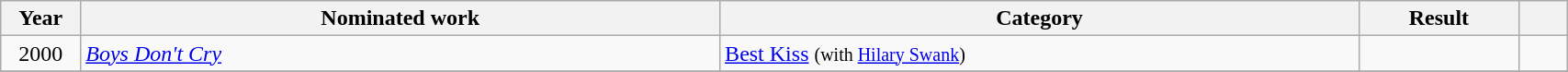<table class="wikitable" style="width:90%;">
<tr>
<th width=5%>Year</th>
<th style="width:40%;">Nominated work</th>
<th style="width:40%;">Category</th>
<th style="width:10%;">Result</th>
<th width=3%></th>
</tr>
<tr>
<td style="text-align:center;">2000</td>
<td><em><a href='#'>Boys Don't Cry</a></em></td>
<td><a href='#'>Best Kiss</a> <small>(with <a href='#'>Hilary Swank</a>)</small></td>
<td></td>
<td style="text-align:center;"></td>
</tr>
<tr>
</tr>
</table>
